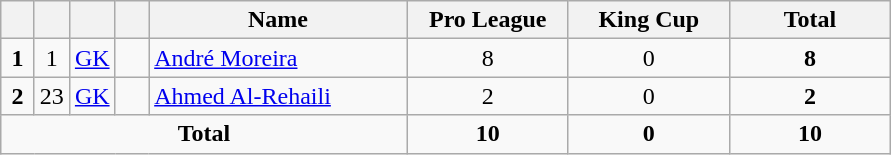<table class="wikitable" style="text-align:center">
<tr>
<th width=15></th>
<th width=15></th>
<th width=15></th>
<th width=15></th>
<th width=165>Name</th>
<th width=100>Pro League</th>
<th width=100>King Cup</th>
<th width=100>Total</th>
</tr>
<tr>
<td><strong>1</strong></td>
<td>1</td>
<td><a href='#'>GK</a></td>
<td></td>
<td align=left><a href='#'>André Moreira</a></td>
<td>8</td>
<td>0</td>
<td><strong>8</strong></td>
</tr>
<tr>
<td><strong>2</strong></td>
<td>23</td>
<td><a href='#'>GK</a></td>
<td></td>
<td align=left><a href='#'>Ahmed Al-Rehaili</a></td>
<td>2</td>
<td>0</td>
<td><strong>2</strong></td>
</tr>
<tr>
<td colspan=5><strong>Total</strong></td>
<td><strong>10</strong></td>
<td><strong>0</strong></td>
<td><strong>10</strong></td>
</tr>
</table>
